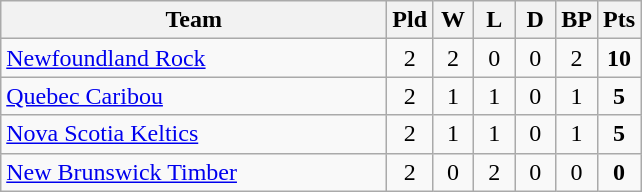<table class="wikitable" style="text-align: center;">
<tr>
<th width="250">Team</th>
<th width="20">Pld</th>
<th width="20">W</th>
<th width="20">L</th>
<th width="20">D</th>
<th width="20">BP</th>
<th width="20">Pts</th>
</tr>
<tr>
<td align=left><a href='#'>Newfoundland Rock</a></td>
<td>2</td>
<td>2</td>
<td>0</td>
<td>0</td>
<td>2</td>
<td><strong>10</strong></td>
</tr>
<tr>
<td align=left><a href='#'>Quebec Caribou</a></td>
<td>2</td>
<td>1</td>
<td>1</td>
<td>0</td>
<td>1</td>
<td><strong>5</strong></td>
</tr>
<tr>
<td align=left><a href='#'>Nova Scotia Keltics</a></td>
<td>2</td>
<td>1</td>
<td>1</td>
<td>0</td>
<td>1</td>
<td><strong>5</strong></td>
</tr>
<tr>
<td align=left><a href='#'>New Brunswick Timber</a></td>
<td>2</td>
<td>0</td>
<td>2</td>
<td>0</td>
<td>0</td>
<td><strong>0</strong></td>
</tr>
</table>
